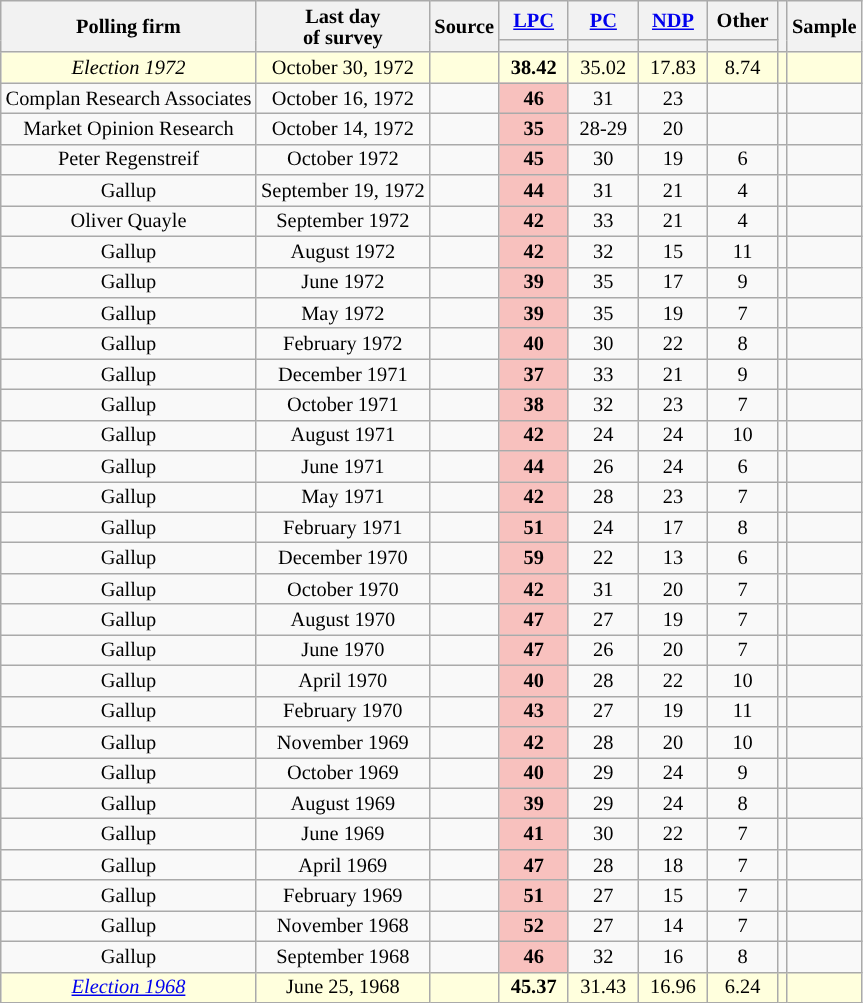<table class="wikitable sortable" style="text-align:center;font-size:85%;line-height:14px;" align="center">
<tr>
<th rowspan="2">Polling firm</th>
<th rowspan="2">Last day <br>of survey</th>
<th rowspan="2">Source</th>
<th class="unsortable" style="width:40px;"><a href='#'>LPC</a></th>
<th class="unsortable" style="width:40px;"><a href='#'>PC</a></th>
<th class="unsortable" style="width:40px;"><a href='#'>NDP</a></th>
<th class="unsortable" style="width:40px;">Other</th>
<th rowspan="2"></th>
<th rowspan="2">Sample</th>
</tr>
<tr style="line-height:5px;">
<th style="background:"></th>
<th style="background:"></th>
<th style="background:"></th>
<th style="background:"></th>
</tr>
<tr>
<td style="background:#ffd;"><em>Election 1972</em></td>
<td style="background:#ffd;">October 30, 1972</td>
<td style="background:#ffd;"></td>
<td style="background:#ffd;"><strong>38.42</strong></td>
<td style="background:#ffd;">35.02</td>
<td style="background:#ffd;">17.83</td>
<td style="background:#ffd;">8.74</td>
<td style="background:#ffd;"></td>
<td style="background:#ffd;"></td>
</tr>
<tr>
<td>Complan Research Associates</td>
<td>October 16, 1972</td>
<td></td>
<td style='background:#F8C1BE'><strong>46</strong></td>
<td>31</td>
<td>23</td>
<td></td>
<td></td>
<td></td>
</tr>
<tr>
<td>Market Opinion Research</td>
<td>October 14, 1972</td>
<td></td>
<td style='background:#F8C1BE'><strong>35</strong></td>
<td>28-29</td>
<td>20</td>
<td></td>
<td></td>
<td></td>
</tr>
<tr>
<td>Peter Regenstreif</td>
<td>October 1972</td>
<td></td>
<td style='background:#F8C1BE'><strong>45</strong></td>
<td>30</td>
<td>19</td>
<td>6</td>
<td></td>
<td></td>
</tr>
<tr>
<td>Gallup</td>
<td>September 19, 1972</td>
<td></td>
<td style='background:#F8C1BE'><strong>44</strong></td>
<td>31</td>
<td>21</td>
<td>4</td>
<td></td>
<td></td>
</tr>
<tr>
<td>Oliver Quayle</td>
<td>September 1972</td>
<td></td>
<td style='background:#F8C1BE'><strong>42</strong></td>
<td>33</td>
<td>21</td>
<td>4</td>
<td></td>
<td></td>
</tr>
<tr>
<td>Gallup</td>
<td>August 1972</td>
<td></td>
<td style='background:#F8C1BE'><strong>42</strong></td>
<td>32</td>
<td>15</td>
<td>11</td>
<td></td>
<td></td>
</tr>
<tr>
<td>Gallup</td>
<td>June 1972</td>
<td></td>
<td style='background:#F8C1BE'><strong>39</strong></td>
<td>35</td>
<td>17</td>
<td>9</td>
<td></td>
<td></td>
</tr>
<tr>
<td>Gallup</td>
<td>May 1972</td>
<td></td>
<td style='background:#F8C1BE'><strong>39</strong></td>
<td>35</td>
<td>19</td>
<td>7</td>
<td></td>
<td></td>
</tr>
<tr>
<td>Gallup</td>
<td>February 1972</td>
<td></td>
<td style='background:#F8C1BE'><strong>40</strong></td>
<td>30</td>
<td>22</td>
<td>8</td>
<td></td>
<td></td>
</tr>
<tr>
<td>Gallup</td>
<td>December 1971</td>
<td></td>
<td style='background:#F8C1BE'><strong>37</strong></td>
<td>33</td>
<td>21</td>
<td>9</td>
<td></td>
<td></td>
</tr>
<tr>
<td>Gallup</td>
<td>October 1971</td>
<td></td>
<td style='background:#F8C1BE'><strong>38</strong></td>
<td>32</td>
<td>23</td>
<td>7</td>
<td></td>
<td></td>
</tr>
<tr>
<td>Gallup</td>
<td>August 1971</td>
<td></td>
<td style='background:#F8C1BE'><strong>42</strong></td>
<td>24</td>
<td>24</td>
<td>10</td>
<td></td>
<td></td>
</tr>
<tr>
<td>Gallup</td>
<td>June 1971</td>
<td></td>
<td style='background:#F8C1BE'><strong>44</strong></td>
<td>26</td>
<td>24</td>
<td>6</td>
<td></td>
<td></td>
</tr>
<tr>
<td>Gallup</td>
<td>May 1971</td>
<td></td>
<td style='background:#F8C1BE'><strong>42</strong></td>
<td>28</td>
<td>23</td>
<td>7</td>
<td></td>
<td></td>
</tr>
<tr>
<td>Gallup</td>
<td>February 1971</td>
<td></td>
<td style='background:#F8C1BE'><strong>51</strong></td>
<td>24</td>
<td>17</td>
<td>8</td>
<td></td>
<td></td>
</tr>
<tr>
<td>Gallup</td>
<td>December 1970</td>
<td></td>
<td style='background:#F8C1BE'><strong>59</strong></td>
<td>22</td>
<td>13</td>
<td>6</td>
<td></td>
<td></td>
</tr>
<tr>
<td>Gallup</td>
<td>October 1970</td>
<td></td>
<td style='background:#F8C1BE'><strong>42</strong></td>
<td>31</td>
<td>20</td>
<td>7</td>
<td></td>
<td></td>
</tr>
<tr>
<td>Gallup</td>
<td>August 1970</td>
<td></td>
<td style='background:#F8C1BE'><strong>47</strong></td>
<td>27</td>
<td>19</td>
<td>7</td>
<td></td>
<td></td>
</tr>
<tr>
<td>Gallup</td>
<td>June 1970</td>
<td></td>
<td style='background:#F8C1BE'><strong>47</strong></td>
<td>26</td>
<td>20</td>
<td>7</td>
<td></td>
<td></td>
</tr>
<tr>
<td>Gallup</td>
<td>April 1970</td>
<td></td>
<td style='background:#F8C1BE'><strong>40</strong></td>
<td>28</td>
<td>22</td>
<td>10</td>
<td></td>
<td></td>
</tr>
<tr>
<td>Gallup</td>
<td>February 1970</td>
<td></td>
<td style='background:#F8C1BE'><strong>43</strong></td>
<td>27</td>
<td>19</td>
<td>11</td>
<td></td>
<td></td>
</tr>
<tr>
<td>Gallup</td>
<td>November 1969</td>
<td></td>
<td style='background:#F8C1BE'><strong>42</strong></td>
<td>28</td>
<td>20</td>
<td>10</td>
<td></td>
<td></td>
</tr>
<tr>
<td>Gallup</td>
<td>October 1969</td>
<td></td>
<td style='background:#F8C1BE'><strong>40</strong></td>
<td>29</td>
<td>24</td>
<td>9</td>
<td></td>
<td></td>
</tr>
<tr>
<td>Gallup</td>
<td>August 1969</td>
<td></td>
<td style='background:#F8C1BE'><strong>39</strong></td>
<td>29</td>
<td>24</td>
<td>8</td>
<td></td>
<td></td>
</tr>
<tr>
<td>Gallup</td>
<td>June 1969</td>
<td></td>
<td style='background:#F8C1BE'><strong>41</strong></td>
<td>30</td>
<td>22</td>
<td>7</td>
<td></td>
<td></td>
</tr>
<tr>
<td>Gallup</td>
<td>April 1969</td>
<td></td>
<td style='background:#F8C1BE'><strong>47</strong></td>
<td>28</td>
<td>18</td>
<td>7</td>
<td></td>
<td></td>
</tr>
<tr>
<td>Gallup</td>
<td>February 1969</td>
<td></td>
<td style='background:#F8C1BE'><strong>51</strong></td>
<td>27</td>
<td>15</td>
<td>7</td>
<td></td>
<td></td>
</tr>
<tr>
<td>Gallup</td>
<td>November 1968</td>
<td></td>
<td style='background:#F8C1BE'><strong>52</strong></td>
<td>27</td>
<td>14</td>
<td>7</td>
<td></td>
<td></td>
</tr>
<tr>
<td>Gallup</td>
<td>September 1968</td>
<td></td>
<td style='background:#F8C1BE'><strong>46</strong></td>
<td>32</td>
<td>16</td>
<td>8</td>
<td></td>
<td></td>
</tr>
<tr>
<td style="background:#ffd;"><em><a href='#'>Election 1968</a></em></td>
<td style="background:#ffd;">June 25, 1968</td>
<td style="background:#ffd;"></td>
<td style="background:#ffd;"><strong>45.37</strong></td>
<td style="background:#ffd;">31.43</td>
<td style="background:#ffd;">16.96</td>
<td style="background:#ffd;">6.24</td>
<td style="background:#ffd;"></td>
<td style="background:#ffd;"></td>
</tr>
</table>
